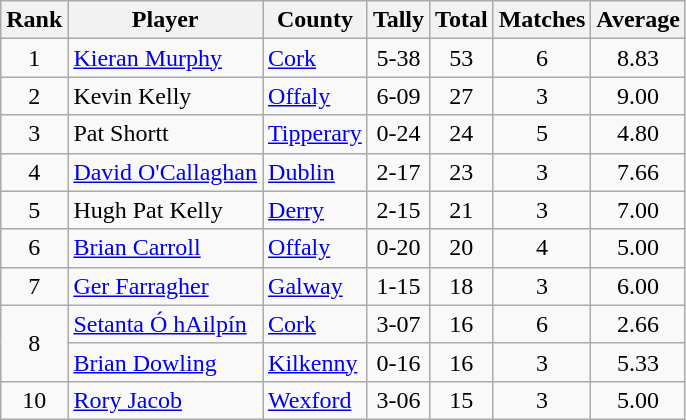<table class="wikitable">
<tr>
<th>Rank</th>
<th>Player</th>
<th>County</th>
<th>Tally</th>
<th>Total</th>
<th>Matches</th>
<th>Average</th>
</tr>
<tr>
<td rowspan=1 align=center>1</td>
<td><a href='#'>Kieran Murphy</a></td>
<td><a href='#'>Cork</a></td>
<td align=center>5-38</td>
<td align=center>53</td>
<td align=center>6</td>
<td align=center>8.83</td>
</tr>
<tr>
<td rowspan=1 align=center>2</td>
<td>Kevin Kelly</td>
<td><a href='#'>Offaly</a></td>
<td align=center>6-09</td>
<td align=center>27</td>
<td align=center>3</td>
<td align=center>9.00</td>
</tr>
<tr>
<td rowspan=1 align=center>3</td>
<td>Pat Shortt</td>
<td><a href='#'>Tipperary</a></td>
<td align=center>0-24</td>
<td align=center>24</td>
<td align=center>5</td>
<td align=center>4.80</td>
</tr>
<tr>
<td rowspan=1 align=center>4</td>
<td><a href='#'>David O'Callaghan</a></td>
<td><a href='#'>Dublin</a></td>
<td align=center>2-17</td>
<td align=center>23</td>
<td align=center>3</td>
<td align=center>7.66</td>
</tr>
<tr>
<td rowspan=1 align=center>5</td>
<td>Hugh Pat Kelly</td>
<td><a href='#'>Derry</a></td>
<td align=center>2-15</td>
<td align=center>21</td>
<td align=center>3</td>
<td align=center>7.00</td>
</tr>
<tr>
<td rowspan=1 align=center>6</td>
<td><a href='#'>Brian Carroll</a></td>
<td><a href='#'>Offaly</a></td>
<td align=center>0-20</td>
<td align=center>20</td>
<td align=center>4</td>
<td align=center>5.00</td>
</tr>
<tr>
<td rowspan=1 align=center>7</td>
<td><a href='#'>Ger Farragher</a></td>
<td><a href='#'>Galway</a></td>
<td align=center>1-15</td>
<td align=center>18</td>
<td align=center>3</td>
<td align=center>6.00</td>
</tr>
<tr>
<td rowspan=2 align=center>8</td>
<td><a href='#'>Setanta Ó hAilpín</a></td>
<td><a href='#'>Cork</a></td>
<td align=center>3-07</td>
<td align=center>16</td>
<td align=center>6</td>
<td align=center>2.66</td>
</tr>
<tr>
<td><a href='#'>Brian Dowling</a></td>
<td><a href='#'>Kilkenny</a></td>
<td align=center>0-16</td>
<td align=center>16</td>
<td align=center>3</td>
<td align=center>5.33</td>
</tr>
<tr>
<td rowspan=1 align=center>10</td>
<td><a href='#'>Rory Jacob</a></td>
<td><a href='#'>Wexford</a></td>
<td align=center>3-06</td>
<td align=center>15</td>
<td align=center>3</td>
<td align=center>5.00</td>
</tr>
</table>
